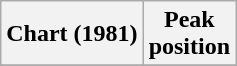<table class="wikitable sortable">
<tr>
<th align="left">Chart (1981)</th>
<th align="center">Peak<br>position</th>
</tr>
<tr>
</tr>
</table>
